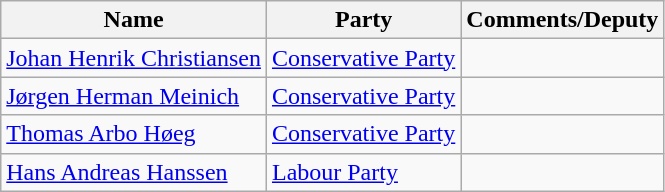<table class="wikitable">
<tr>
<th>Name</th>
<th>Party</th>
<th>Comments/Deputy</th>
</tr>
<tr>
<td><a href='#'>Johan Henrik Christiansen</a></td>
<td><a href='#'>Conservative Party</a></td>
<td></td>
</tr>
<tr>
<td><a href='#'>Jørgen Herman Meinich</a></td>
<td><a href='#'>Conservative Party</a></td>
<td></td>
</tr>
<tr>
<td><a href='#'>Thomas Arbo Høeg</a></td>
<td><a href='#'>Conservative Party</a></td>
<td></td>
</tr>
<tr>
<td><a href='#'>Hans Andreas Hanssen</a></td>
<td><a href='#'>Labour Party</a></td>
<td></td>
</tr>
</table>
